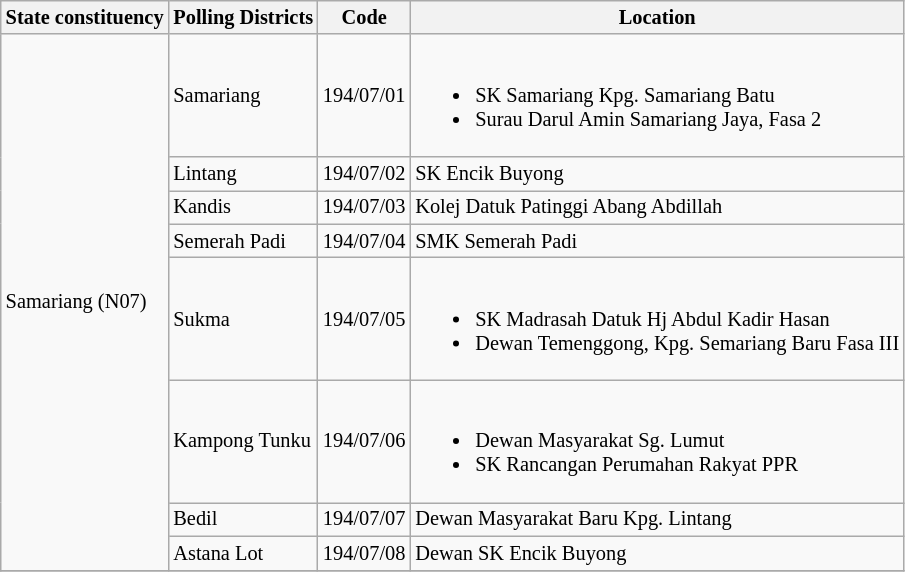<table class="wikitable sortable mw-collapsible" style="white-space:nowrap;font-size:85%">
<tr>
<th>State constituency</th>
<th>Polling Districts</th>
<th>Code</th>
<th>Location</th>
</tr>
<tr>
<td rowspan="8">Samariang (N07)</td>
<td>Samariang</td>
<td>194/07/01</td>
<td><br><ul><li>SK Samariang Kpg. Samariang Batu</li><li>Surau Darul Amin Samariang Jaya, Fasa 2</li></ul></td>
</tr>
<tr>
<td>Lintang</td>
<td>194/07/02</td>
<td>SK Encik Buyong</td>
</tr>
<tr>
<td>Kandis</td>
<td>194/07/03</td>
<td>Kolej Datuk Patinggi Abang Abdillah</td>
</tr>
<tr>
<td>Semerah Padi</td>
<td>194/07/04</td>
<td>SMK Semerah Padi</td>
</tr>
<tr>
<td>Sukma</td>
<td>194/07/05</td>
<td><br><ul><li>SK Madrasah Datuk Hj Abdul Kadir Hasan</li><li>Dewan Temenggong, Kpg. Semariang Baru Fasa III</li></ul></td>
</tr>
<tr>
<td>Kampong Tunku</td>
<td>194/07/06</td>
<td><br><ul><li>Dewan Masyarakat Sg. Lumut</li><li>SK Rancangan Perumahan Rakyat PPR</li></ul></td>
</tr>
<tr>
<td>Bedil</td>
<td>194/07/07</td>
<td>Dewan Masyarakat Baru Kpg. Lintang</td>
</tr>
<tr>
<td>Astana Lot</td>
<td>194/07/08</td>
<td>Dewan SK Encik Buyong</td>
</tr>
<tr>
</tr>
</table>
